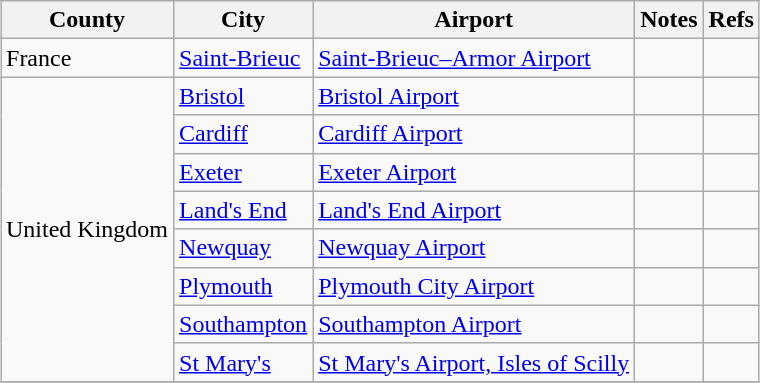<table class="wikitable" style="margin:1em auto; border-collapse:collapse">
<tr>
<th>County</th>
<th>City</th>
<th>Airport</th>
<th>Notes</th>
<th>Refs</th>
</tr>
<tr>
<td>France</td>
<td><a href='#'>Saint-Brieuc</a></td>
<td><a href='#'>Saint-Brieuc–Armor Airport</a></td>
<td></td>
<td align=center></td>
</tr>
<tr>
<td rowspan="8">United Kingdom</td>
<td><a href='#'>Bristol</a></td>
<td><a href='#'>Bristol Airport</a></td>
<td></td>
<td align=center></td>
</tr>
<tr>
<td><a href='#'>Cardiff</a></td>
<td><a href='#'>Cardiff Airport</a></td>
<td></td>
<td align=center></td>
</tr>
<tr>
<td><a href='#'>Exeter</a></td>
<td><a href='#'>Exeter Airport</a></td>
<td></td>
<td align=center></td>
</tr>
<tr>
<td><a href='#'>Land's End</a></td>
<td><a href='#'>Land's End Airport</a></td>
<td></td>
<td align=center></td>
</tr>
<tr>
<td><a href='#'>Newquay</a></td>
<td><a href='#'>Newquay Airport</a></td>
<td></td>
<td align=center></td>
</tr>
<tr>
<td><a href='#'>Plymouth</a></td>
<td><a href='#'>Plymouth City Airport</a></td>
<td></td>
<td align=center></td>
</tr>
<tr>
<td><a href='#'>Southampton</a></td>
<td><a href='#'>Southampton Airport</a></td>
<td></td>
<td align=center></td>
</tr>
<tr>
<td><a href='#'>St Mary's</a></td>
<td><a href='#'>St Mary's Airport, Isles of Scilly</a></td>
<td></td>
<td align=center></td>
</tr>
<tr>
</tr>
</table>
